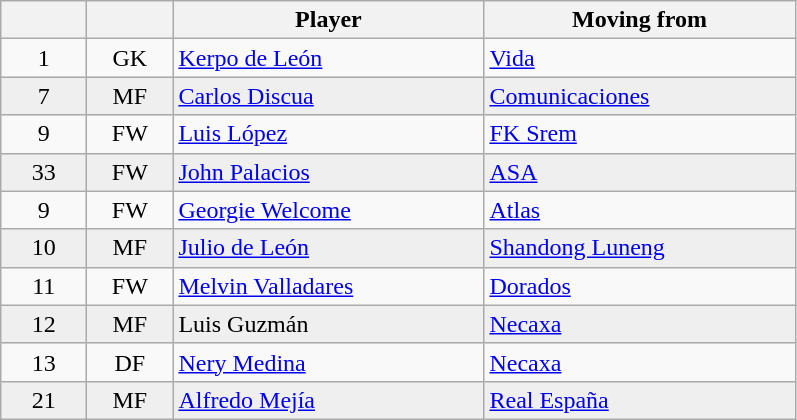<table class="wikitable">
<tr>
<th width="50"></th>
<th width="50"></th>
<th width="200">Player</th>
<th width="200">Moving from</th>
</tr>
<tr>
<td align="center">1</td>
<td align="center">GK</td>
<td> <a href='#'>Kerpo de León</a></td>
<td> <a href='#'>Vida</a></td>
</tr>
<tr bgcolor=EFEFEF>
<td align="center">7</td>
<td align="center">MF</td>
<td> <a href='#'>Carlos Discua</a></td>
<td> <a href='#'>Comunicaciones</a></td>
</tr>
<tr>
<td align="center">9</td>
<td align="center">FW</td>
<td> <a href='#'>Luis López</a></td>
<td> <a href='#'>FK Srem</a></td>
</tr>
<tr bgcolor=EFEFEF>
<td align="center">33</td>
<td align="center">FW</td>
<td> <a href='#'>John Palacios</a></td>
<td> <a href='#'>ASA</a></td>
</tr>
<tr>
<td align="center">9</td>
<td align="center">FW</td>
<td> <a href='#'>Georgie Welcome</a></td>
<td> <a href='#'>Atlas</a></td>
</tr>
<tr bgcolor=EFEFEF>
<td align="center">10</td>
<td align="center">MF</td>
<td> <a href='#'>Julio de León</a></td>
<td> <a href='#'>Shandong Luneng</a></td>
</tr>
<tr>
<td align="center">11</td>
<td align="center">FW</td>
<td> <a href='#'>Melvin Valladares</a></td>
<td> <a href='#'>Dorados</a></td>
</tr>
<tr bgcolor=EFEFEF>
<td align="center">12</td>
<td align="center">MF</td>
<td> Luis Guzmán</td>
<td> <a href='#'>Necaxa</a></td>
</tr>
<tr>
<td align="center">13</td>
<td align="center">DF</td>
<td> <a href='#'>Nery Medina</a></td>
<td> <a href='#'>Necaxa</a></td>
</tr>
<tr bgcolor=EFEFEF>
<td align="center">21</td>
<td align="center">MF</td>
<td> <a href='#'>Alfredo Mejía</a></td>
<td> <a href='#'>Real España</a></td>
</tr>
</table>
